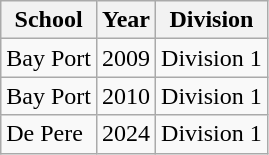<table class="wikitable">
<tr>
<th>School</th>
<th>Year</th>
<th>Division</th>
</tr>
<tr>
<td>Bay Port</td>
<td>2009</td>
<td>Division 1</td>
</tr>
<tr>
<td>Bay Port</td>
<td>2010</td>
<td>Division 1</td>
</tr>
<tr>
<td>De Pere</td>
<td>2024</td>
<td>Division 1</td>
</tr>
</table>
